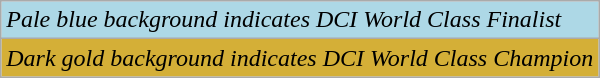<table class="wikitable" style="font-size:100%;">
<tr>
<td style="background-color:#add8e6"><em>Pale blue background indicates DCI World Class Finalist</em></td>
</tr>
<tr>
<td style="background-color:#d4af37"><em>Dark gold background indicates DCI World Class Champion</em></td>
</tr>
</table>
